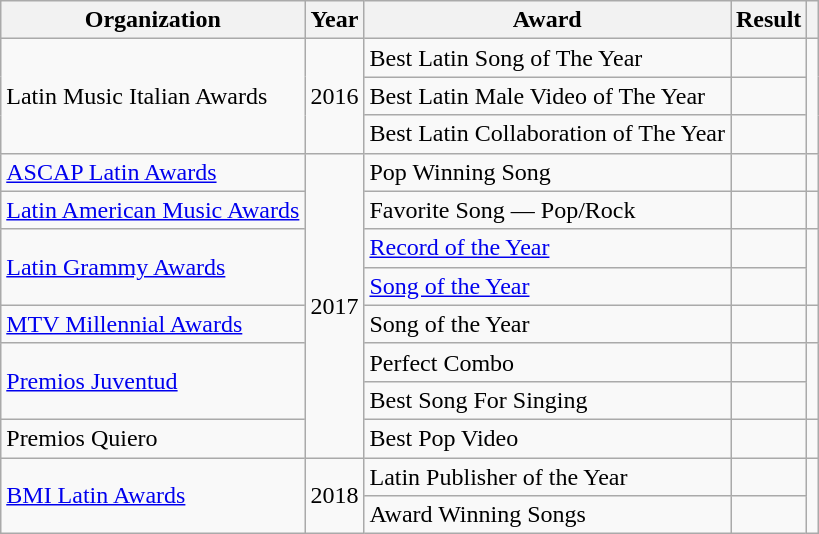<table class="wikitable sortable plainrowheaders">
<tr>
<th scope="col">Organization</th>
<th scope="col">Year</th>
<th scope="col">Award</th>
<th scope="col">Result</th>
<th class="unsortable"></th>
</tr>
<tr>
<td rowspan="3">Latin Music Italian Awards</td>
<td rowspan=3>2016</td>
<td>Best Latin Song of The Year</td>
<td></td>
<td rowspan="3" align="center"></td>
</tr>
<tr>
<td>Best Latin Male Video of The Year</td>
<td></td>
</tr>
<tr>
<td>Best Latin Collaboration of The Year</td>
<td></td>
</tr>
<tr>
<td><a href='#'>ASCAP Latin Awards</a></td>
<td rowspan="8">2017</td>
<td>Pop Winning Song</td>
<td></td>
<td align="center"></td>
</tr>
<tr>
<td><a href='#'>Latin American Music Awards</a></td>
<td>Favorite Song — Pop/Rock</td>
<td></td>
<td align="center"></td>
</tr>
<tr>
<td rowspan="2"><a href='#'>Latin Grammy Awards</a></td>
<td><a href='#'>Record of the Year</a></td>
<td></td>
<td rowspan="2" align="center"></td>
</tr>
<tr>
<td><a href='#'>Song of the Year</a></td>
<td></td>
</tr>
<tr>
<td><a href='#'>MTV Millennial Awards</a></td>
<td>Song of the Year</td>
<td></td>
<td align="center"></td>
</tr>
<tr>
<td rowspan="2"><a href='#'>Premios Juventud</a></td>
<td>Perfect Combo</td>
<td></td>
<td rowspan="2" align="center"></td>
</tr>
<tr>
<td>Best Song For Singing</td>
<td></td>
</tr>
<tr>
<td>Premios Quiero</td>
<td>Best Pop Video</td>
<td></td>
<td align="center"></td>
</tr>
<tr>
<td rowspan="2"><a href='#'>BMI Latin Awards</a></td>
<td rowspan=2>2018</td>
<td>Latin Publisher of the Year</td>
<td></td>
<td rowspan="2" align="center"></td>
</tr>
<tr>
<td>Award Winning Songs</td>
<td></td>
</tr>
</table>
